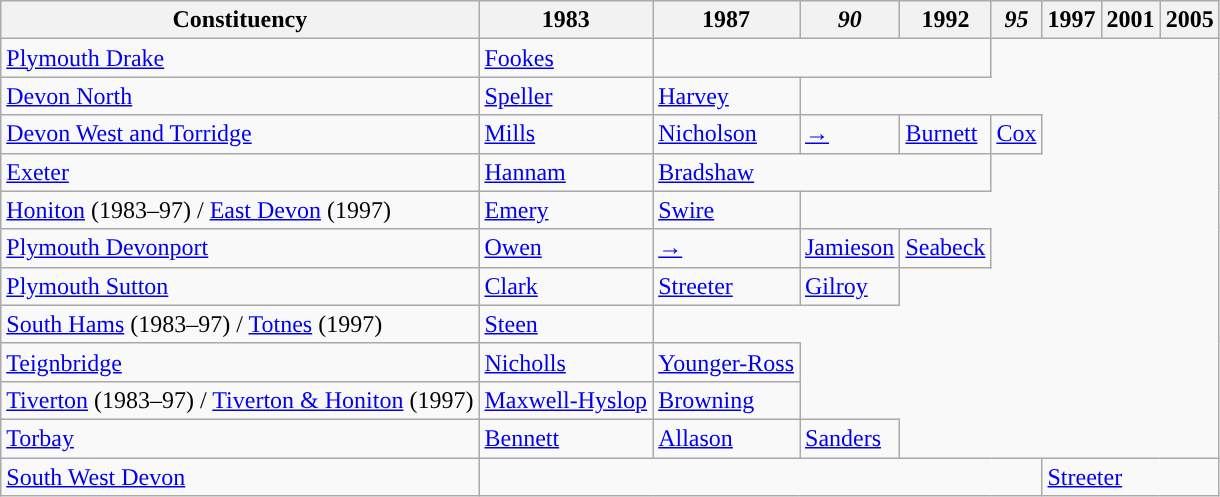<table class="wikitable">
<tr>
<th>Constituency</th>
<th>1983</th>
<th>1987</th>
<th><em>90</em></th>
<th>1992</th>
<th><em>95</em></th>
<th>1997</th>
<th>2001</th>
<th>2005</th>
</tr>
<tr>
<td><a href='#'>Plymouth Drake</a></td>
<td><a href='#'>Fookes</a></td>
<td colspan="3"></td>
</tr>
<tr>
<td><a href='#'>Devon North</a></td>
<td><a href='#'>Speller</a></td>
<td><a href='#'>Harvey</a></td>
</tr>
<tr>
<td><a href='#'>Devon West and Torridge</a></td>
<td><a href='#'>Mills</a></td>
<td><a href='#'>Nicholson</a></td>
<td><a href='#'>→</a></td>
<td><a href='#'>Burnett</a></td>
<td><a href='#'>Cox</a></td>
</tr>
<tr>
<td><a href='#'>Exeter</a></td>
<td><a href='#'>Hannam</a></td>
<td colspan="3"><a href='#'>Bradshaw</a></td>
</tr>
<tr>
<td><a href='#'>Honiton</a> (1983–97) / <a href='#'>East Devon</a> (1997)</td>
<td><a href='#'>Emery</a></td>
<td><a href='#'>Swire</a></td>
</tr>
<tr>
<td><a href='#'>Plymouth Devonport</a></td>
<td><a href='#'>Owen</a></td>
<td><a href='#'>→</a></td>
<td><a href='#'>Jamieson</a></td>
<td><a href='#'>Seabeck</a></td>
</tr>
<tr>
<td><a href='#'>Plymouth Sutton</a></td>
<td><a href='#'>Clark</a></td>
<td><a href='#'>Streeter</a></td>
<td><a href='#'>Gilroy</a></td>
</tr>
<tr>
<td><a href='#'>South Hams</a> (1983–97) / <a href='#'>Totnes</a> (1997)</td>
<td><a href='#'>Steen</a></td>
</tr>
<tr>
<td><a href='#'>Teignbridge</a></td>
<td><a href='#'>Nicholls</a></td>
<td><a href='#'>Younger-Ross</a></td>
</tr>
<tr>
<td><a href='#'>Tiverton</a> (1983–97) / <a href='#'>Tiverton & Honiton</a> (1997)</td>
<td><a href='#'>Maxwell-Hyslop</a></td>
<td><a href='#'>Browning</a></td>
</tr>
<tr>
<td><a href='#'>Torbay</a></td>
<td><a href='#'>Bennett</a></td>
<td><a href='#'>Allason</a></td>
<td><a href='#'>Sanders</a></td>
</tr>
<tr>
<td><a href='#'>South West Devon</a></td>
<td colspan="5"></td>
<td colspan="3"><a href='#'>Streeter</a></td>
</tr>
</table>
